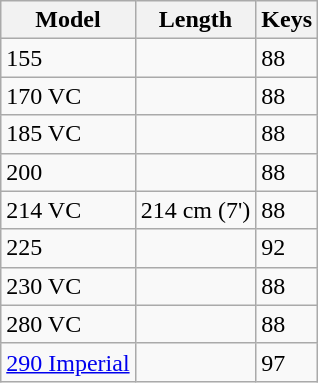<table class="wikitable">
<tr>
<th valign="top" align="left">Model</th>
<th valign="top" align="left">Length</th>
<th valign="top" align="left">Keys</th>
</tr>
<tr>
<td valign="top" align="left">155</td>
<td valign="top" align="left"></td>
<td valign="top" align="left">88</td>
</tr>
<tr>
<td valign="top" align="left">170 VC</td>
<td valign="top" align="left"></td>
<td valign="top" align="left">88</td>
</tr>
<tr>
<td valign="top" align="left">185 VC</td>
<td valign="top" align="left"></td>
<td valign="top" align="left">88</td>
</tr>
<tr>
<td valign="top" align="left">200</td>
<td valign="top" align="left"></td>
<td valign="top" align="left">88</td>
</tr>
<tr>
<td valign="top" align="left">214 VC</td>
<td valign="top" align="left">214 cm (7')</td>
<td valign="top" align="left">88</td>
</tr>
<tr>
<td valign="top" align="left">225</td>
<td valign="top" align="left"></td>
<td valign="top" align="left">92</td>
</tr>
<tr>
<td valign="top" align="left">230 VC</td>
<td valign="top" align="left"></td>
<td valign="top" align="left">88</td>
</tr>
<tr>
<td valign="top" align="left">280 VC</td>
<td valign="top" align="left"></td>
<td valign="top" align="left">88</td>
</tr>
<tr>
<td valign="top" align="left"><a href='#'>290 Imperial</a></td>
<td valign="top" align="left"></td>
<td valign="top" align="left">97</td>
</tr>
</table>
